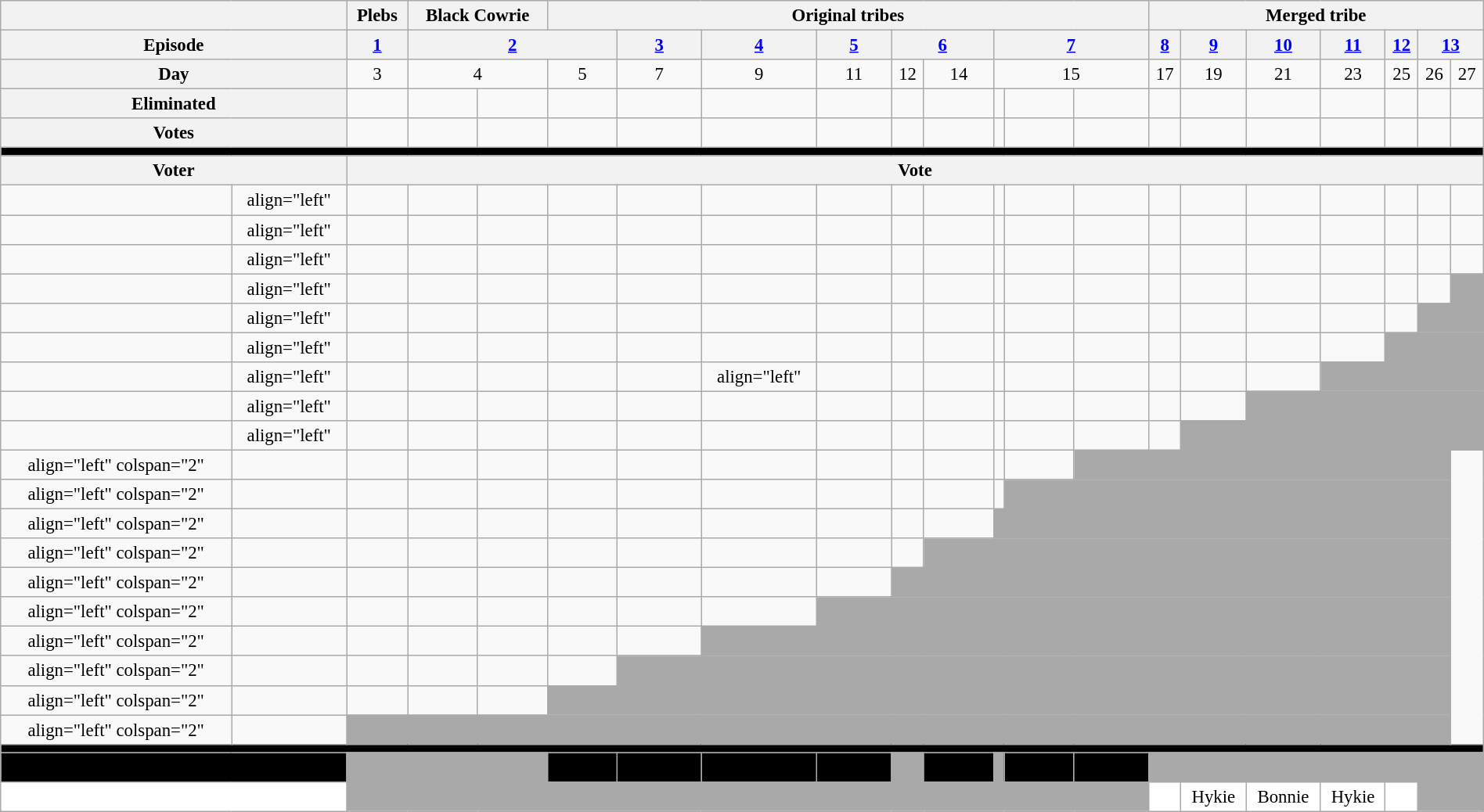<table class="wikitable" style="text-align:center; font-size:95%; width:100%">
<tr>
<th colspan="2"></th>
<th colspan="1">Plebs</th>
<th colspan="2">Black Cowrie</th>
<th colspan="9">Original tribes</th>
<th colspan="7">Merged tribe</th>
</tr>
<tr>
<th colspan="2">Episode</th>
<th><a href='#'>1</a></th>
<th colspan="3"><a href='#'>2</a></th>
<th><a href='#'>3</a></th>
<th><a href='#'>4</a></th>
<th><a href='#'>5</a></th>
<th colspan="2"><a href='#'>6</a></th>
<th colspan="3"><a href='#'>7</a></th>
<th><a href='#'>8</a></th>
<th><a href='#'>9</a></th>
<th><a href='#'>10</a></th>
<th><a href='#'>11</a></th>
<th><a href='#'>12</a></th>
<th colspan="2"><a href='#'>13</a></th>
</tr>
<tr>
<th colspan="2">Day</th>
<td>3</td>
<td colspan="2">4</td>
<td>5</td>
<td>7</td>
<td>9</td>
<td>11</td>
<td>12</td>
<td>14</td>
<td colspan="3">15</td>
<td>17</td>
<td>19</td>
<td>21</td>
<td>23</td>
<td>25</td>
<td>26</td>
<td>27</td>
</tr>
<tr>
<th colspan="2">Eliminated</th>
<td></td>
<td></td>
<td></td>
<td></td>
<td></td>
<td></td>
<td></td>
<td></td>
<td></td>
<td></td>
<td></td>
<td></td>
<td></td>
<td></td>
<td></td>
<td></td>
<td></td>
<td></td>
<td></td>
</tr>
<tr>
<th colspan="2">Votes</th>
<td></td>
<td></td>
<td></td>
<td></td>
<td></td>
<td></td>
<td></td>
<td></td>
<td></td>
<td></td>
<td></td>
<td></td>
<td></td>
<td></td>
<td></td>
<td></td>
<td></td>
<td></td>
<td></td>
</tr>
<tr>
<td colspan="21" bgcolor="black"></td>
</tr>
<tr>
<th colspan=2>Voter</th>
<th colspan='19'>Vote</th>
</tr>
<tr>
<td></td>
<td>align="left" </td>
<td></td>
<td></td>
<td></td>
<td></td>
<td></td>
<td></td>
<td></td>
<td></td>
<td></td>
<td></td>
<td></td>
<td></td>
<td></td>
<td></td>
<td></td>
<td></td>
<td></td>
<td></td>
<td></td>
</tr>
<tr>
<td></td>
<td>align="left" </td>
<td></td>
<td></td>
<td></td>
<td></td>
<td></td>
<td></td>
<td></td>
<td></td>
<td></td>
<td></td>
<td></td>
<td></td>
<td></td>
<td></td>
<td></td>
<td></td>
<td></td>
<td></td>
<td></td>
</tr>
<tr>
<td></td>
<td>align="left" </td>
<td></td>
<td></td>
<td></td>
<td></td>
<td></td>
<td></td>
<td></td>
<td></td>
<td></td>
<td></td>
<td></td>
<td></td>
<td></td>
<td></td>
<td></td>
<td></td>
<td></td>
<td></td>
<td></td>
</tr>
<tr>
<td></td>
<td>align="left" </td>
<td></td>
<td></td>
<td></td>
<td></td>
<td></td>
<td></td>
<td></td>
<td></td>
<td></td>
<td></td>
<td></td>
<td></td>
<td></td>
<td></td>
<td></td>
<td></td>
<td></td>
<td></td>
<td colspan="1" bgcolor="darkgray"></td>
</tr>
<tr>
<td></td>
<td>align="left" </td>
<td></td>
<td></td>
<td></td>
<td></td>
<td></td>
<td></td>
<td></td>
<td></td>
<td></td>
<td></td>
<td></td>
<td></td>
<td></td>
<td></td>
<td></td>
<td></td>
<td></td>
<td colspan="2" bgcolor="darkgray"></td>
</tr>
<tr>
<td></td>
<td>align="left" </td>
<td></td>
<td></td>
<td></td>
<td></td>
<td></td>
<td></td>
<td></td>
<td></td>
<td></td>
<td></td>
<td></td>
<td></td>
<td></td>
<td></td>
<td></td>
<td></td>
<td colspan="3" bgcolor="darkgray"></td>
</tr>
<tr>
<td></td>
<td>align="left" </td>
<td></td>
<td></td>
<td></td>
<td></td>
<td></td>
<td>align="left" </td>
<td></td>
<td></td>
<td></td>
<td></td>
<td></td>
<td></td>
<td></td>
<td></td>
<td></td>
<td colspan="4" bgcolor="darkgray"></td>
</tr>
<tr>
<td></td>
<td>align="left" </td>
<td></td>
<td></td>
<td></td>
<td></td>
<td></td>
<td></td>
<td></td>
<td></td>
<td></td>
<td></td>
<td></td>
<td></td>
<td></td>
<td></td>
<td colspan="5" bgcolor="darkgray"></td>
</tr>
<tr>
<td></td>
<td>align="left" </td>
<td></td>
<td></td>
<td></td>
<td></td>
<td></td>
<td></td>
<td></td>
<td></td>
<td></td>
<td></td>
<td></td>
<td></td>
<td></td>
<td colspan="6" bgcolor="darkgray"></td>
</tr>
<tr>
<td>align="left" colspan="2" </td>
<td></td>
<td></td>
<td></td>
<td></td>
<td></td>
<td></td>
<td></td>
<td></td>
<td></td>
<td></td>
<td></td>
<td></td>
<td colspan="7" bgcolor="darkgray"></td>
</tr>
<tr>
<td>align="left" colspan="2" </td>
<td></td>
<td></td>
<td></td>
<td></td>
<td></td>
<td></td>
<td></td>
<td></td>
<td></td>
<td></td>
<td></td>
<td colspan="8" bgcolor="darkgray"></td>
</tr>
<tr>
<td>align="left" colspan="2" </td>
<td></td>
<td></td>
<td></td>
<td></td>
<td></td>
<td></td>
<td></td>
<td></td>
<td></td>
<td></td>
<td colspan="9" bgcolor="darkgray"></td>
</tr>
<tr>
<td>align="left" colspan="2" </td>
<td></td>
<td></td>
<td></td>
<td></td>
<td></td>
<td></td>
<td></td>
<td></td>
<td></td>
<td colspan="10" bgcolor="darkgray"></td>
</tr>
<tr>
<td>align="left" colspan="2" </td>
<td></td>
<td></td>
<td></td>
<td></td>
<td></td>
<td></td>
<td></td>
<td></td>
<td colspan="11" bgcolor="darkgray"></td>
</tr>
<tr>
<td>align="left" colspan="2" </td>
<td></td>
<td></td>
<td></td>
<td></td>
<td></td>
<td></td>
<td></td>
<td colspan="12" bgcolor="darkgray"></td>
</tr>
<tr>
<td>align="left" colspan="2" </td>
<td></td>
<td></td>
<td></td>
<td></td>
<td></td>
<td></td>
<td colspan="13" bgcolor="darkgray"></td>
</tr>
<tr>
<td>align="left" colspan="2" </td>
<td></td>
<td></td>
<td></td>
<td></td>
<td></td>
<td colspan="14" bgcolor="darkgray"></td>
</tr>
<tr>
<td>align="left" colspan="2" </td>
<td></td>
<td></td>
<td></td>
<td></td>
<td colspan="15" bgcolor="darkgray"></td>
</tr>
<tr>
<td>align="left" colspan="2" </td>
<td></td>
<td colspan="18" bgcolor="darkgray"></td>
</tr>
<tr>
<td style="background:black" colspan="21"></td>
</tr>
<tr>
<td colspan=2 bgcolor="black"><span></td>
<td colspan="3" bgcolor="darkgray"></td>
<td bgcolor="black"><span>Alison</span></td>
<td bgcolor="black"><span>Tasleem</span></td>
<td bgcolor="black"><span>Tasleem</span></td>
<td bgcolor="black"><span>Bonnie</span></td>
<td bgcolor="darkgray"></td>
<td bgcolor="black"><span>Alison</span></td>
<td bgcolor="darkgray"></td>
<td bgcolor="black"><span>Alison</span></td>
<td bgcolor="black"><span>Bonnie</span></td>
<td colspan="7" bgcolor="darkgray"></td>
</tr>
<tr>
<td colspan=2 bgcolor="white"><span></td>
<td colspan="12" bgcolor="darkgray"></td>
<td bgcolor="white"><small></small></td>
<td bgcolor="white">Hykie</td>
<td bgcolor="white">Bonnie</td>
<td bgcolor="white">Hykie</td>
<td bgcolor="white"><small></small></td>
<td colspan="2" bgcolor="darkgray"></td>
</tr>
</table>
